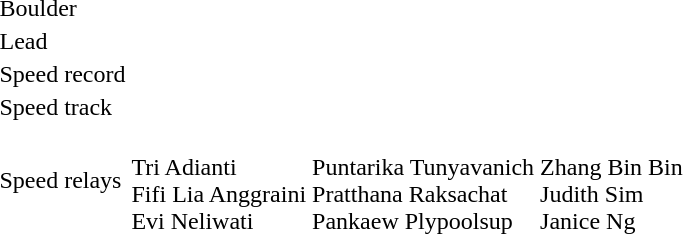<table>
<tr>
<td>Boulder</td>
<td></td>
<td></td>
<td></td>
</tr>
<tr>
<td>Lead</td>
<td></td>
<td></td>
<td></td>
</tr>
<tr>
<td>Speed record</td>
<td></td>
<td></td>
<td></td>
</tr>
<tr>
<td>Speed track</td>
<td></td>
<td></td>
<td></td>
</tr>
<tr>
<td>Speed relays</td>
<td><br>Tri Adianti<br>Fifi Lia Anggraini<br>Evi Neliwati</td>
<td><br>Puntarika Tunyavanich<br>Pratthana Raksachat<br>Pankaew Plypoolsup</td>
<td><br>Zhang Bin Bin<br>Judith Sim<br>Janice Ng</td>
</tr>
</table>
